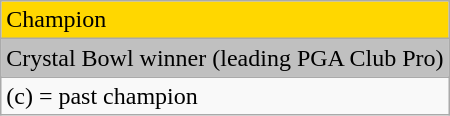<table class="wikitable">
<tr style="background:gold">
<td>Champion</td>
</tr>
<tr style="background:silver">
<td>Crystal Bowl winner (leading PGA Club Pro)</td>
</tr>
<tr>
<td>(c) = past champion</td>
</tr>
</table>
